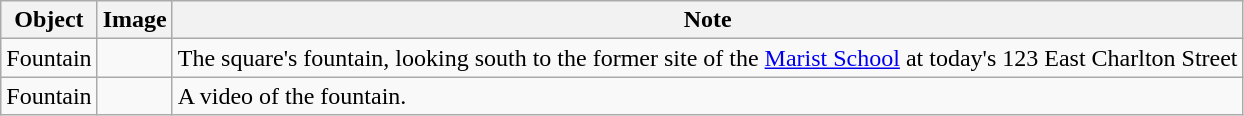<table class="wikitable">
<tr>
<th>Object</th>
<th>Image</th>
<th>Note</th>
</tr>
<tr>
<td>Fountain</td>
<td></td>
<td>The square's fountain, looking south to the former site of the <a href='#'>Marist School</a> at today's 123 East Charlton Street</td>
</tr>
<tr>
<td>Fountain</td>
<td></td>
<td>A video of the fountain.</td>
</tr>
</table>
